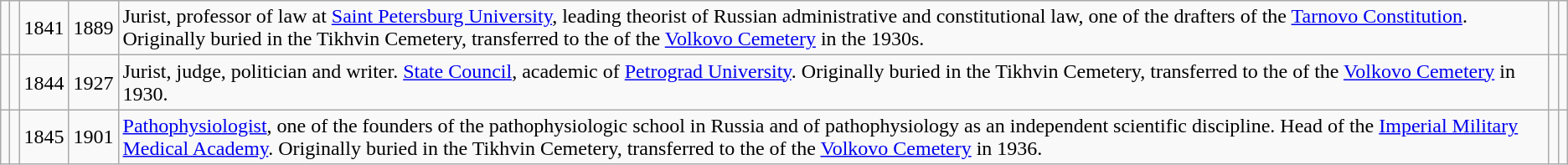<table class="wikitable sortable">
<tr>
<td></td>
<td></td>
<td>1841</td>
<td>1889</td>
<td>Jurist, professor of law at <a href='#'>Saint Petersburg University</a>, leading theorist of Russian administrative and constitutional law, one of the drafters of the <a href='#'>Tarnovo Constitution</a>. Originally buried in the Tikhvin Cemetery, transferred to the  of the <a href='#'>Volkovo Cemetery</a> in the 1930s.</td>
<td></td>
<td></td>
</tr>
<tr>
<td></td>
<td></td>
<td>1844</td>
<td>1927</td>
<td>Jurist, judge, politician and writer. <a href='#'>State Council</a>, academic of <a href='#'>Petrograd University</a>. Originally buried in the Tikhvin Cemetery, transferred to the  of the <a href='#'>Volkovo Cemetery</a> in 1930.</td>
<td></td>
<td></td>
</tr>
<tr>
<td></td>
<td></td>
<td>1845</td>
<td>1901</td>
<td><a href='#'>Pathophysiologist</a>, one of the founders of the pathophysiologic school in Russia and of pathophysiology as an independent scientific discipline. Head of the <a href='#'>Imperial Military Medical Academy</a>. Originally buried in the Tikhvin Cemetery, transferred to the  of the <a href='#'>Volkovo Cemetery</a> in 1936.</td>
<td></td>
<td></td>
</tr>
</table>
